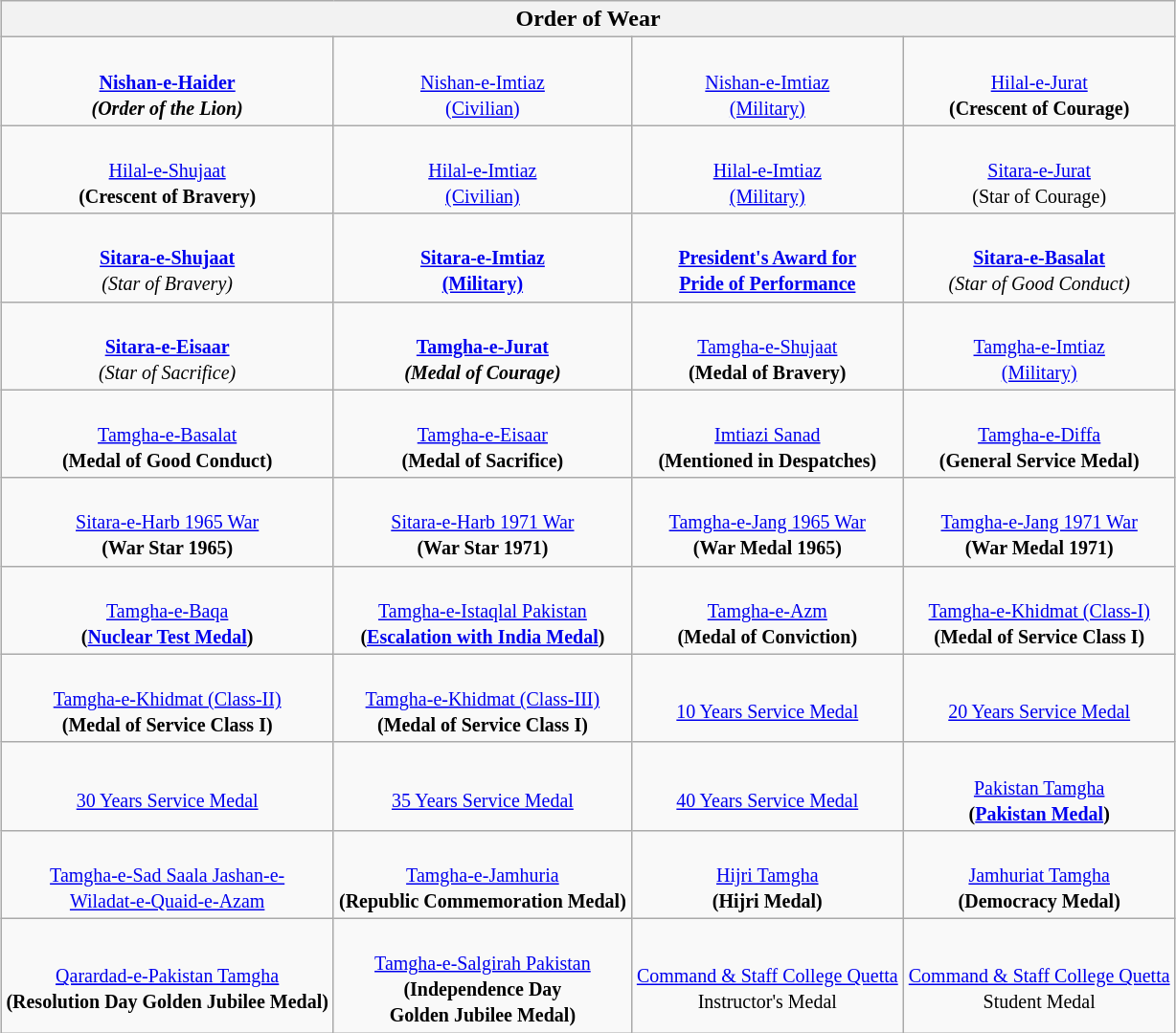<table class="wikitable" style="margin: 1em auto; text-align:center;">
<tr>
<th colspan="4">Order of Wear</th>
</tr>
<tr>
<td><br><strong><small><a href='#'>Nishan-e-Haider</a></small></strong><br><strong><em><small>(</small><strong><small>Order of the Lion)</small><em></td>
<td><br></strong><small><a href='#'>Nishan-e-Imtiaz</a></small><strong><br></strong><a href='#'><small>(Civilian)</small></a><strong></td>
<td><br></strong><small><a href='#'>Nishan-e-Imtiaz</a></small><strong><br></strong><a href='#'><small>(Military)</small></a><strong></td>
<td><br></strong><a href='#'><small>Hilal-e-Jurat</small></a><strong><br></em><small>(Crescent of Courage)</small><em></td>
</tr>
<tr align="center">
<td><br></strong><a href='#'><small>Hilal-e-Shujaat</small></a><strong><br></em><small>(Crescent of Bravery)</small><em></td>
<td><br></strong><small><a href='#'>Hilal-e-Imtiaz</a></small><strong><br></strong><a href='#'><small>(Civilian)</small></a><strong></td>
<td><br></strong><a href='#'><small>Hilal-e-Imtiaz</small></a><strong><br></strong><a href='#'><small>(Military)</small></a><strong></td>
<td><br></strong><small><a href='#'>Sitara-e-Jurat</a></small><strong><br></em></strong><small>(</small></strong><small>Star of Courage)</small></em></td>
</tr>
<tr align="center">
<td><br><a href='#'><strong><small>Sitara-e-Shujaat</small></strong></a><br><em><small>(Star of Bravery)</small></em></td>
<td><br><strong><small><a href='#'>Sitara-e-Imtiaz</a></small></strong><br><strong><a href='#'><small>(Military)</small></a></strong></td>
<td><br><strong><small><a href='#'>President's Award for</a></small></strong><br><small><strong><a href='#'>Pride of Performance</a></strong></small></td>
<td><br><strong><small><a href='#'>Sitara-e-Basalat</a></small></strong><br><em><small>(Star of Good Conduct)</small></em></td>
</tr>
<tr>
<td><br><strong><small><a href='#'>Sitara-e-Eisaar</a></small></strong><br><em><small>(Star of Sacrifice)</small></em></td>
<td><br><strong><small><a href='#'>Tamgha-e-Jurat</a></small></strong><br><strong><em><small>(</small><strong><small>Medal of Courage)</small><em></td>
<td><br></strong><a href='#'></em><small>Tamgha-e-Shujaat</small><em></a><strong><br></em><small>(Medal of Bravery)</small><em></td>
<td><br></strong><a href='#'><small>Tamgha-e-Imtiaz</small></a><strong><br></strong><a href='#'><small>(Military)</small></a><strong></td>
</tr>
<tr>
<td><br></em></strong><small><a href='#'>Tamgha-e-Basalat</a></small><strong><em><br></em><small>(Medal of Good Conduct)</small><em></td>
<td><br></strong><small><a href='#'>Tamgha-e-Eisaar</a></small><strong><br></em><small>(Medal of Sacrifice)</small><em></td>
<td><br><a href='#'></strong><small>Imtiazi Sanad</small><strong></a><br></em><small>(Mentioned in Despatches)</small><em></td>
<td><br></strong><a href='#'><small>Tamgha-e-Diffa</small></a><strong><br><small></em>(General Service Medal)<em></small></td>
</tr>
<tr>
<td><br></strong><a href='#'><small>Sitara-e-Harb 1965 War</small></a><strong><br><small></em>(War Star 1965)<em></small></td>
<td><br></strong><a href='#'><small>Sitara-e-Harb 1971 War</small></a><strong><br><small></em>(War Star 1971)<em></small></td>
<td><br></strong><a href='#'><small>Tamgha-e-Jang 1965 War</small></a><strong><br><small></em>(War Medal 1965)<em></small></td>
<td><br></strong><a href='#'><small>Tamgha-e-Jang 1971 War</small></a><strong><br><small></em>(War Medal 1971)<em></small></td>
</tr>
<tr>
<td><br></strong><a href='#'><small>Tamgha-e-Baqa</small></a><strong><br><small></em>(<a href='#'>Nuclear Test Medal</a>)<em></small></td>
<td><br><small></strong><a href='#'>Tamgha-e-Istaqlal Pakistan</a><strong></small><br><small></em>(<a href='#'>Escalation with India Medal</a>)<em></small></td>
<td><br><small></strong><a href='#'>Tamgha-e-Azm</a><strong></small><br><small></em>(Medal of Conviction)<em></small></td>
<td><br></strong><small><a href='#'>Tamgha-e-Khidmat (Class-I)</a></small><strong><br><small></em>(Medal of Service Class I)<em></small></td>
</tr>
<tr>
<td><br></strong><small><a href='#'>Tamgha-e-Khidmat (Class-II)</a></small><strong><br><small></em>(Medal of Service Class I)<em></small></td>
<td><br></strong><small><a href='#'>Tamgha-e-Khidmat (Class-III)</a></small><strong><br><small></em>(Medal of Service Class I)<em></small></td>
<td><br></strong><small><a href='#'>10 Years Service Medal</a></small><strong></td>
<td><br></strong><small><a href='#'>20 Years Service Medal</a></small><strong></td>
</tr>
<tr>
<td><br></strong><small><a href='#'>30 Years Service Medal</a></small><strong></td>
<td><br></strong><small><a href='#'>35 Years Service Medal</a></small><strong></td>
<td><br></strong><small><a href='#'>40 Years Service Medal</a></small><strong></td>
<td><br><small></strong><a href='#'>Pakistan Tamgha</a><strong></small><br><small></em>(<a href='#'>Pakistan Medal</a>)<em></small></td>
</tr>
<tr>
<td><br><small></strong><a href='#'>Tamgha-e-Sad Saala Jashan-e-</a><strong></small><br><small></strong><a href='#'>Wiladat-e-Quaid-e-Azam</a><strong></small></td>
<td><br><small></strong><a href='#'>Tamgha-e-Jamhuria</a><strong></small><br><small></em>(Republic Commemoration Medal)<em></small></td>
<td><br><small></strong><a href='#'>Hijri Tamgha</a><strong></small><br><small></em>(Hijri Medal)<em></small></td>
<td><br><small></strong><a href='#'>Jamhuriat Tamgha</a><strong></small><br><small></em>(Democracy Medal)<em></small></td>
</tr>
<tr>
<td><br><small></strong><a href='#'><u>Qarardad-e-Pakistan Tamgha</u></a><strong></small><br><small></em>(Resolution Day Golden Jubilee Medal)<em></small></td>
<td><br><small></strong><a href='#'>Tamgha-e-Salgirah Pakistan</a><strong></small><br><small></em>(Independence Day<em></small><br><small></em>Golden Jubilee Medal)<em></small></td>
<td><br><small></strong><a href='#'>Command & Staff College Quetta</a><strong></small><br><small></strong>Instructor's Medal<strong></small></td>
<td><br><small></strong><a href='#'>Command & Staff College Quetta</a><strong></small><br><small></strong>Student Medal<strong></small></td>
</tr>
</table>
